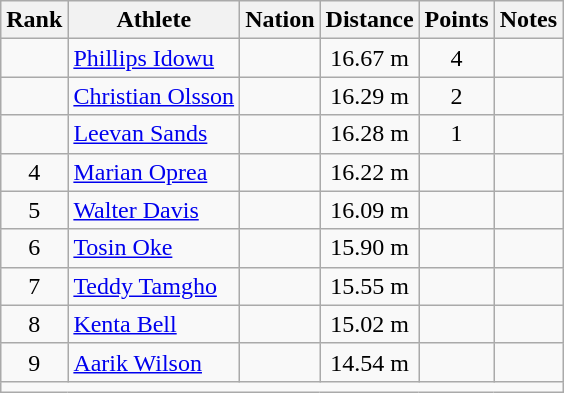<table class="wikitable mw-datatable sortable" style="text-align:center;">
<tr>
<th>Rank</th>
<th>Athlete</th>
<th>Nation</th>
<th>Distance</th>
<th>Points</th>
<th>Notes</th>
</tr>
<tr>
<td></td>
<td align=left><a href='#'>Phillips Idowu</a></td>
<td align=left></td>
<td>16.67 m </td>
<td>4</td>
<td></td>
</tr>
<tr>
<td></td>
<td align=left><a href='#'>Christian Olsson</a></td>
<td align=left></td>
<td>16.29 m </td>
<td>2</td>
<td></td>
</tr>
<tr>
<td></td>
<td align=left><a href='#'>Leevan Sands</a></td>
<td align=left></td>
<td>16.28 m </td>
<td>1</td>
<td></td>
</tr>
<tr>
<td>4</td>
<td align=left><a href='#'>Marian Oprea</a></td>
<td align=left></td>
<td>16.22 m </td>
<td></td>
<td></td>
</tr>
<tr>
<td>5</td>
<td align=left><a href='#'>Walter Davis</a></td>
<td align=left></td>
<td>16.09 m </td>
<td></td>
<td></td>
</tr>
<tr>
<td>6</td>
<td align=left><a href='#'>Tosin Oke</a></td>
<td align=left></td>
<td>15.90 m </td>
<td></td>
<td></td>
</tr>
<tr>
<td>7</td>
<td align=left><a href='#'>Teddy Tamgho</a></td>
<td align=left></td>
<td>15.55 m </td>
<td></td>
<td></td>
</tr>
<tr>
<td>8</td>
<td align=left><a href='#'>Kenta Bell</a></td>
<td align=left></td>
<td>15.02 m </td>
<td></td>
<td></td>
</tr>
<tr>
<td>9</td>
<td align=left><a href='#'>Aarik Wilson</a></td>
<td align=left></td>
<td>14.54 m </td>
<td></td>
<td></td>
</tr>
<tr class="sortbottom">
<td colspan=6></td>
</tr>
</table>
